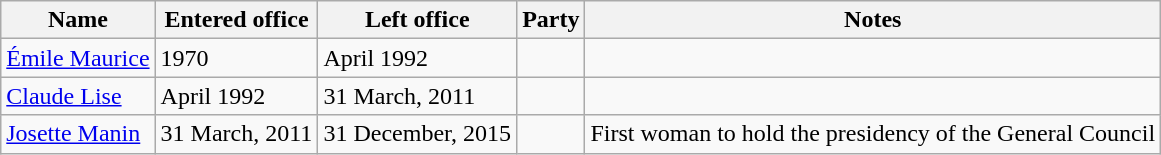<table class="wikitable">
<tr>
<th>Name</th>
<th>Entered office</th>
<th>Left office</th>
<th>Party</th>
<th>Notes</th>
</tr>
<tr>
<td><a href='#'>Émile Maurice</a></td>
<td>1970</td>
<td>April 1992</td>
<td></td>
<td></td>
</tr>
<tr>
<td><a href='#'>Claude Lise</a></td>
<td>April 1992</td>
<td>31 March, 2011</td>
<td></td>
<td></td>
</tr>
<tr>
<td><a href='#'>Josette Manin</a></td>
<td>31 March, 2011</td>
<td>31 December, 2015</td>
<td></td>
<td>First woman to hold the presidency of the General Council</td>
</tr>
</table>
